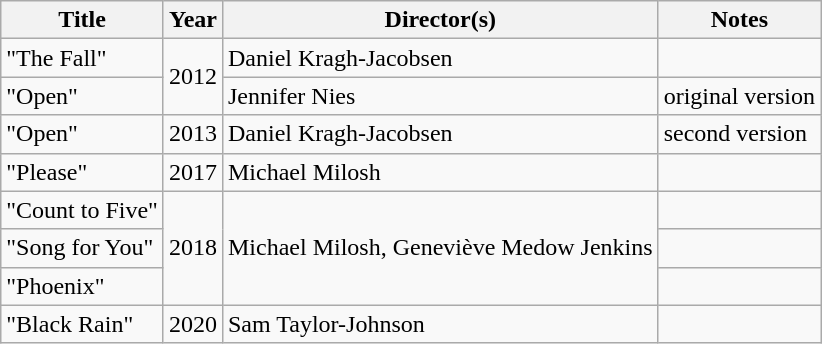<table class="wikitable plainrowheaders sortable">
<tr>
<th scope="col" align="center">Title</th>
<th scope="col" align="center">Year</th>
<th scope="col" align="center">Director(s)</th>
<th scope="col" align="center" class="unsortable">Notes</th>
</tr>
<tr>
<td>"The Fall"</td>
<td align="center" rowspan="2">2012</td>
<td>Daniel Kragh-Jacobsen</td>
<td></td>
</tr>
<tr>
<td>"Open"</td>
<td>Jennifer Nies</td>
<td>original version </td>
</tr>
<tr>
<td>"Open"</td>
<td align="center">2013</td>
<td>Daniel Kragh-Jacobsen</td>
<td>second version </td>
</tr>
<tr>
<td>"Please"</td>
<td align="center">2017</td>
<td>Michael Milosh</td>
<td></td>
</tr>
<tr>
<td>"Count to Five"</td>
<td align="center" rowspan="3">2018</td>
<td rowspan="3">Michael Milosh, Geneviève Medow Jenkins</td>
<td></td>
</tr>
<tr>
<td>"Song for You"</td>
<td></td>
</tr>
<tr>
<td>"Phoenix"</td>
<td></td>
</tr>
<tr>
<td>"Black Rain"</td>
<td>2020</td>
<td>Sam Taylor-Johnson</td>
<td></td>
</tr>
</table>
